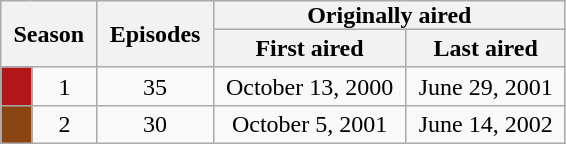<table class="wikitable" style="text-align: center;">
<tr>
<th colspan="2" rowspan="2" style="padding:0 8px;">Season</th>
<th rowspan="2" style="padding:0 8px;">Episodes</th>
<th colspan="2" style="padding:0 8px;">Originally aired</th>
</tr>
<tr>
<th>First aired</th>
<th>Last aired</th>
</tr>
<tr>
<td style="background:#B11618; color:#100; text-align:center;"></td>
<td>1</td>
<td>35</td>
<td style="padding: 0 8px;">October 13, 2000</td>
<td style="padding: 0 8px;">June 29, 2001</td>
</tr>
<tr>
<td style="background:#8B4513; color:#100; text-align:center;"></td>
<td>2</td>
<td>30</td>
<td style="padding: 0 8px;">October 5, 2001</td>
<td style="padding: 0 8px;">June 14, 2002</td>
</tr>
</table>
